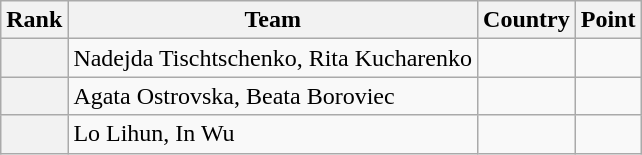<table class="wikitable sortable">
<tr>
<th>Rank</th>
<th>Team</th>
<th>Country</th>
<th>Point</th>
</tr>
<tr>
<th></th>
<td>Nadejda Tischtschenko, Rita Kucharenko</td>
<td></td>
<td></td>
</tr>
<tr>
<th></th>
<td>Agata Ostrovska, Beata Boroviec</td>
<td></td>
<td></td>
</tr>
<tr>
<th></th>
<td>Lo Lihun, In Wu</td>
<td></td>
<td></td>
</tr>
</table>
